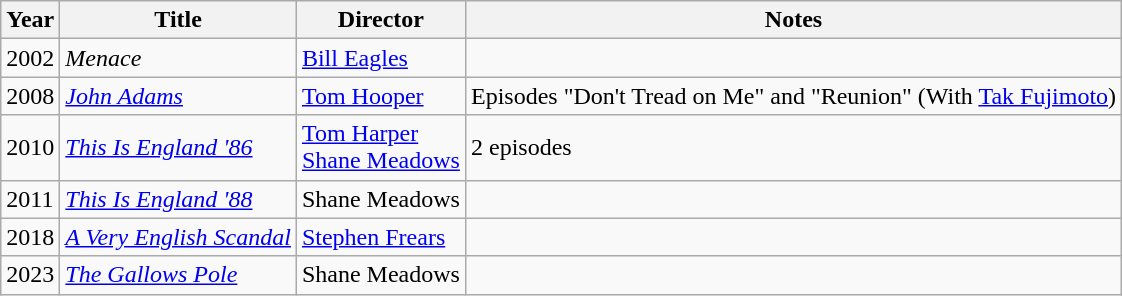<table class="wikitable">
<tr>
<th>Year</th>
<th>Title</th>
<th>Director</th>
<th>Notes</th>
</tr>
<tr>
<td>2002</td>
<td><em>Menace</em></td>
<td><a href='#'>Bill Eagles</a></td>
<td></td>
</tr>
<tr>
<td>2008</td>
<td><em><a href='#'>John Adams</a></em></td>
<td><a href='#'>Tom Hooper</a></td>
<td>Episodes "Don't Tread on Me" and "Reunion" (With <a href='#'>Tak Fujimoto</a>)</td>
</tr>
<tr>
<td>2010</td>
<td><em><a href='#'>This Is England '86</a></em></td>
<td><a href='#'>Tom Harper</a><br><a href='#'>Shane Meadows</a></td>
<td>2 episodes</td>
</tr>
<tr>
<td>2011</td>
<td><em><a href='#'>This Is England '88</a></em></td>
<td>Shane Meadows</td>
<td></td>
</tr>
<tr>
<td>2018</td>
<td><em><a href='#'>A Very English Scandal</a></em></td>
<td><a href='#'>Stephen Frears</a></td>
<td></td>
</tr>
<tr>
<td>2023</td>
<td><em><a href='#'>The Gallows Pole</a></em></td>
<td>Shane Meadows</td>
<td></td>
</tr>
</table>
